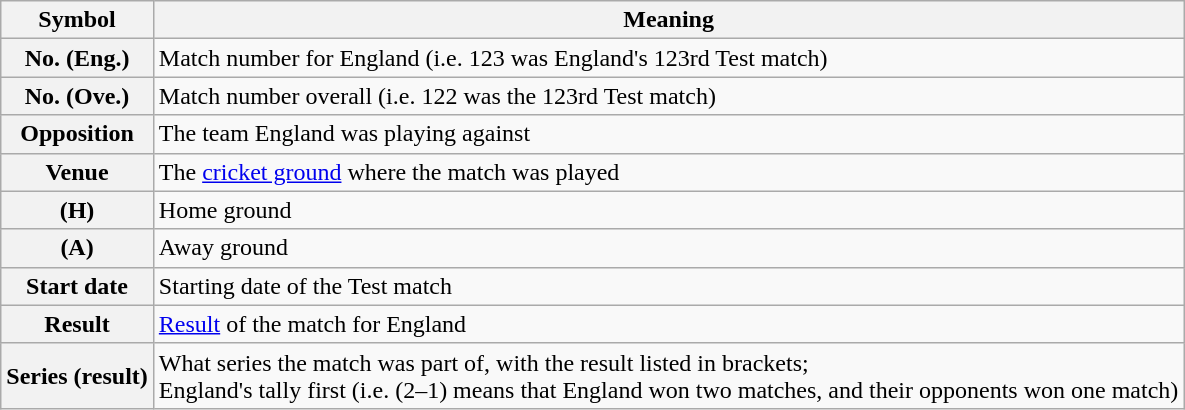<table class="wikitable plainrowheaders">
<tr>
<th scope=col>Symbol</th>
<th scope=col>Meaning</th>
</tr>
<tr>
<th scope=row>No. (Eng.)</th>
<td>Match number for England (i.e. 123 was England's 123rd Test match)</td>
</tr>
<tr>
<th scope=row>No. (Ove.)</th>
<td>Match number overall (i.e. 122 was the 123rd Test match)</td>
</tr>
<tr>
<th scope=row>Opposition</th>
<td>The team England was playing against</td>
</tr>
<tr>
<th scope=row>Venue</th>
<td>The <a href='#'>cricket ground</a> where the match was played</td>
</tr>
<tr>
<th scope=row>(H)</th>
<td>Home ground</td>
</tr>
<tr>
<th scope=row>(A)</th>
<td>Away ground</td>
</tr>
<tr>
<th scope=row>Start date</th>
<td>Starting date of the Test match</td>
</tr>
<tr>
<th scope=row>Result</th>
<td><a href='#'>Result</a> of the match for England</td>
</tr>
<tr>
<th scope=row>Series (result)</th>
<td>What series the match was part of, with the result listed in brackets;<br>England's tally first (i.e. (2–1) means that England won two matches, and their opponents won one match)</td>
</tr>
</table>
